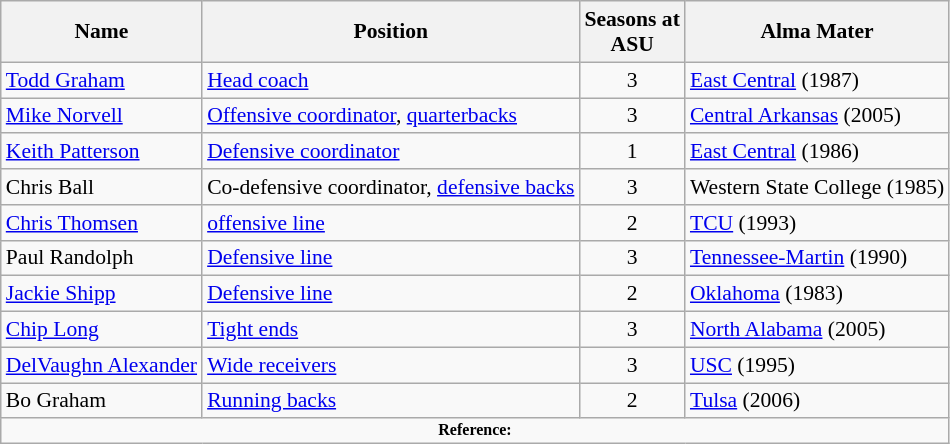<table class="wikitable" style="font-size:90%;">
<tr>
<th>Name</th>
<th>Position</th>
<th>Seasons at<br>ASU</th>
<th>Alma Mater</th>
</tr>
<tr>
<td><a href='#'>Todd Graham</a></td>
<td><a href='#'>Head coach</a></td>
<td align=center>3</td>
<td><a href='#'>East Central</a> (1987)</td>
</tr>
<tr>
<td><a href='#'>Mike Norvell</a></td>
<td><a href='#'>Offensive coordinator</a>, <a href='#'>quarterbacks</a></td>
<td align=center>3</td>
<td><a href='#'>Central Arkansas</a> (2005)</td>
</tr>
<tr>
<td><a href='#'>Keith Patterson</a></td>
<td><a href='#'>Defensive coordinator</a></td>
<td align=center>1</td>
<td><a href='#'>East Central</a> (1986)</td>
</tr>
<tr>
<td>Chris Ball</td>
<td>Co-defensive coordinator, <a href='#'>defensive backs</a></td>
<td align=center>3</td>
<td>Western State College (1985)</td>
</tr>
<tr>
<td><a href='#'>Chris Thomsen</a></td>
<td><a href='#'>offensive line</a></td>
<td align=center>2</td>
<td><a href='#'>TCU</a> (1993)</td>
</tr>
<tr>
<td>Paul Randolph</td>
<td><a href='#'>Defensive line</a></td>
<td align=center>3</td>
<td><a href='#'>Tennessee-Martin</a> (1990)</td>
</tr>
<tr>
<td><a href='#'>Jackie Shipp</a></td>
<td><a href='#'>Defensive line</a></td>
<td align=center>2</td>
<td><a href='#'>Oklahoma</a> (1983)</td>
</tr>
<tr>
<td><a href='#'>Chip Long</a></td>
<td><a href='#'>Tight ends</a></td>
<td align=center>3</td>
<td><a href='#'>North Alabama</a> (2005)</td>
</tr>
<tr>
<td><a href='#'>DelVaughn Alexander</a></td>
<td><a href='#'>Wide receivers</a></td>
<td align=center>3</td>
<td><a href='#'>USC</a> (1995)</td>
</tr>
<tr>
<td>Bo Graham</td>
<td><a href='#'>Running backs</a></td>
<td align=center>2</td>
<td><a href='#'>Tulsa</a> (2006)</td>
</tr>
<tr>
<td colspan="4"  style="font-size:8pt; text-align:center;"><strong>Reference:</strong></td>
</tr>
</table>
